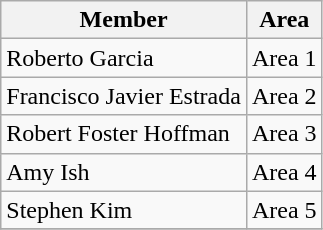<table class="wikitable">
<tr>
<th>Member</th>
<th>Area</th>
</tr>
<tr>
<td>Roberto Garcia</td>
<td>Area 1</td>
</tr>
<tr>
<td>Francisco Javier Estrada</td>
<td>Area 2</td>
</tr>
<tr>
<td>Robert Foster Hoffman</td>
<td>Area 3</td>
</tr>
<tr>
<td>Amy Ish</td>
<td>Area 4</td>
</tr>
<tr>
<td>Stephen Kim</td>
<td>Area 5</td>
</tr>
<tr>
</tr>
</table>
